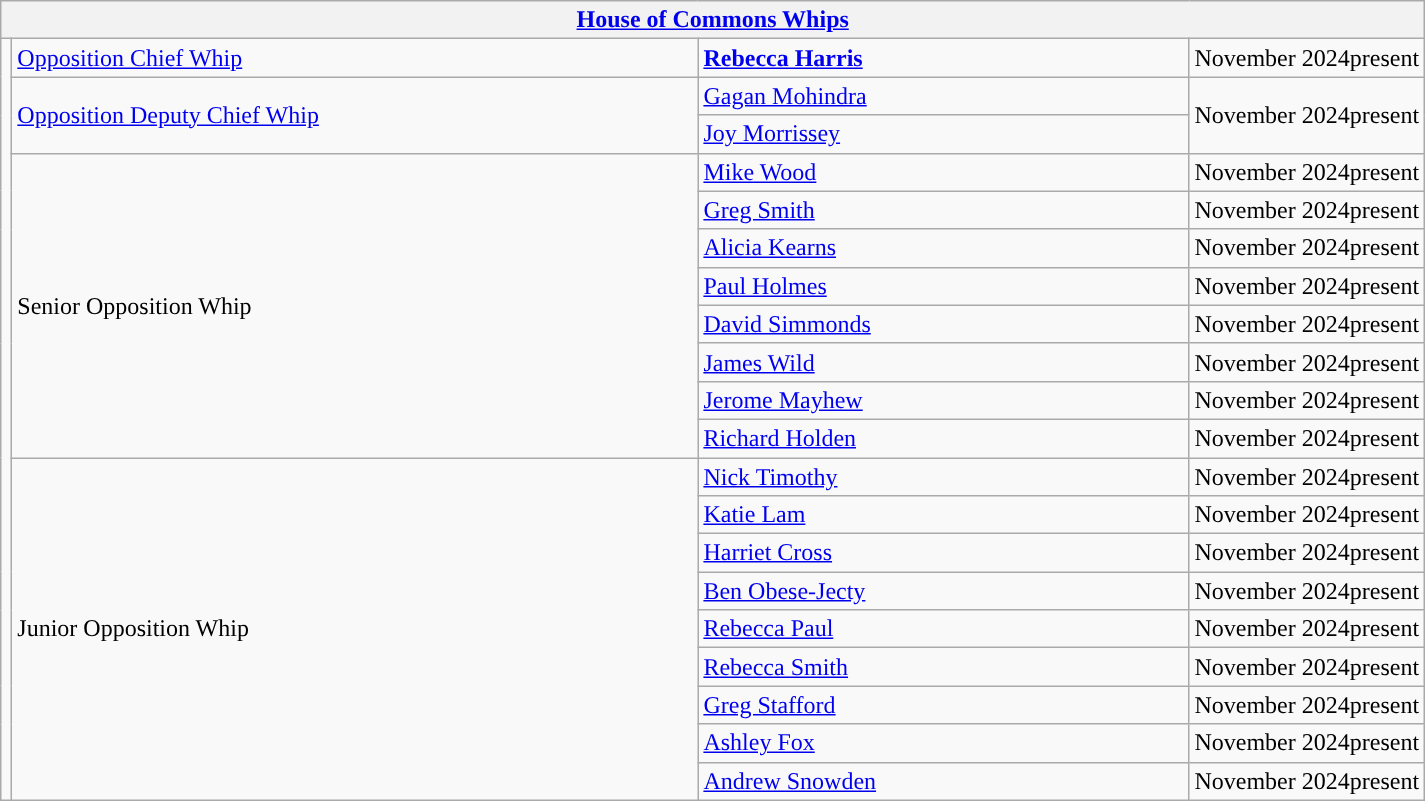<table class="wikitable">
<tr>
<th colspan="4"><a href='#'>House of Commons Whips</a></th>
</tr>
<tr>
<td rowspan="20" style="background: "></td>
<td style="width: 450px;"><a href='#'>Opposition Chief Whip</a></td>
<td style="width: 320px;"><strong><a href='#'>Rebecca Harris</a></strong></td>
<td>November 2024present</td>
</tr>
<tr>
<td rowspan="2"><a href='#'>Opposition Deputy Chief Whip</a></td>
<td><a href='#'>Gagan Mohindra</a></td>
<td rowspan="2">November 2024present</td>
</tr>
<tr>
<td><a href='#'>Joy Morrissey</a></td>
</tr>
<tr>
<td rowspan="8">Senior Opposition Whip</td>
<td><a href='#'>Mike Wood</a></td>
<td>November 2024present</td>
</tr>
<tr>
<td><a href='#'>Greg Smith</a></td>
<td>November 2024present</td>
</tr>
<tr>
<td><a href='#'>Alicia Kearns</a></td>
<td>November 2024present</td>
</tr>
<tr>
<td><a href='#'>Paul Holmes</a></td>
<td>November 2024present</td>
</tr>
<tr>
<td><a href='#'>David Simmonds</a></td>
<td>November 2024present</td>
</tr>
<tr>
<td><a href='#'>James Wild</a></td>
<td>November 2024present</td>
</tr>
<tr>
<td><a href='#'>Jerome Mayhew</a></td>
<td>November 2024present</td>
</tr>
<tr>
<td><a href='#'>Richard Holden</a></td>
<td>November 2024present</td>
</tr>
<tr>
<td rowspan="9">Junior Opposition Whip</td>
<td><a href='#'>Nick Timothy</a></td>
<td>November 2024present</td>
</tr>
<tr>
<td><a href='#'>Katie Lam</a></td>
<td>November 2024present</td>
</tr>
<tr>
<td><a href='#'>Harriet Cross</a></td>
<td>November 2024present</td>
</tr>
<tr>
<td><a href='#'>Ben Obese-Jecty</a></td>
<td>November 2024present</td>
</tr>
<tr>
<td><a href='#'>Rebecca Paul</a></td>
<td>November 2024present</td>
</tr>
<tr>
<td><a href='#'>Rebecca Smith</a></td>
<td>November 2024present</td>
</tr>
<tr>
<td><a href='#'>Greg Stafford</a></td>
<td>November 2024present</td>
</tr>
<tr>
<td><a href='#'>Ashley Fox</a></td>
<td>November 2024present</td>
</tr>
<tr>
<td><a href='#'>Andrew Snowden</a></td>
<td>November 2024present</td>
</tr>
</table>
